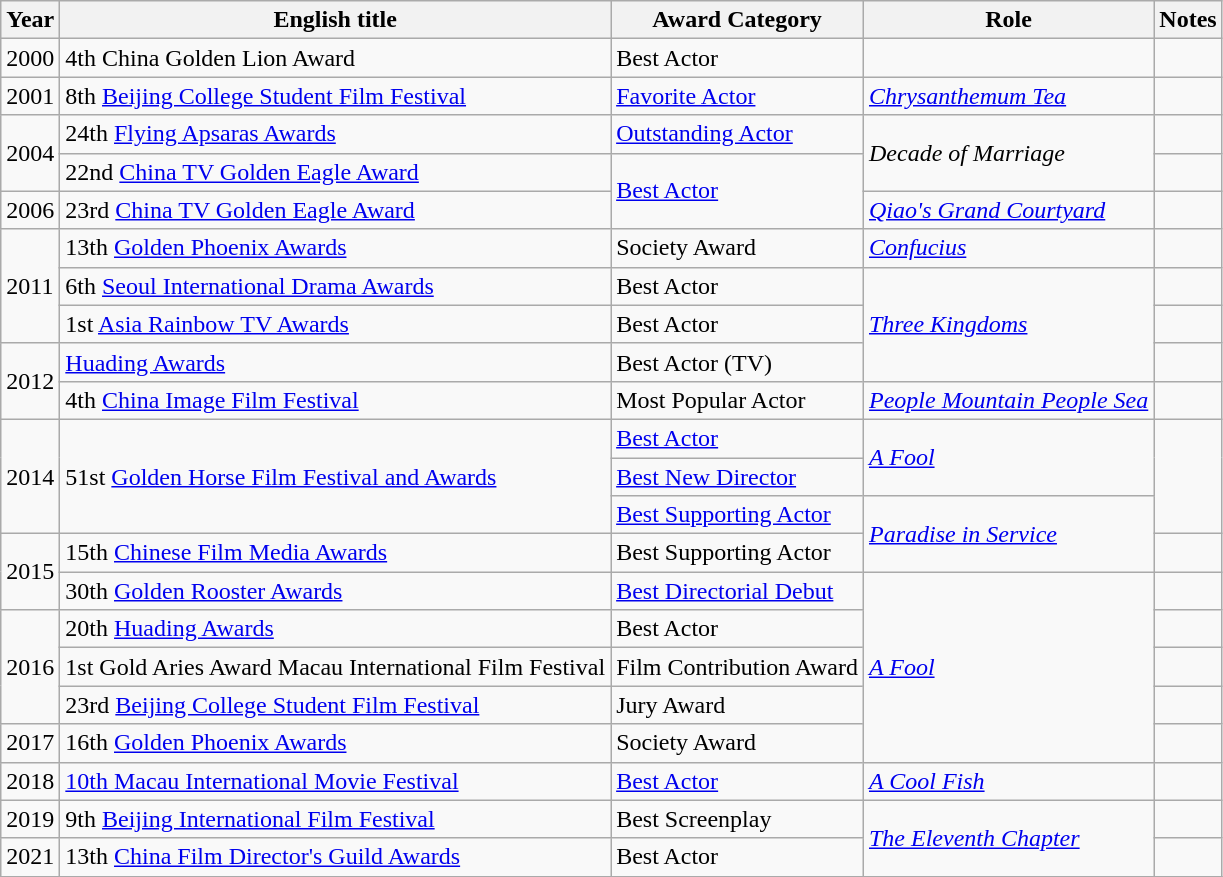<table class="wikitable sortable">
<tr>
<th>Year</th>
<th>English title</th>
<th>Award Category</th>
<th>Role</th>
<th class="unsortable">Notes</th>
</tr>
<tr>
<td>2000</td>
<td>4th China Golden Lion Award</td>
<td>Best Actor</td>
<td></td>
<td></td>
</tr>
<tr>
<td>2001</td>
<td>8th <a href='#'>Beijing College Student Film Festival</a></td>
<td><a href='#'>Favorite Actor</a></td>
<td><em><a href='#'>Chrysanthemum Tea</a></em></td>
</tr>
<tr>
<td rowspan=2>2004</td>
<td>24th <a href='#'>Flying Apsaras Awards</a></td>
<td><a href='#'>Outstanding Actor</a></td>
<td rowspan=2><em>Decade of Marriage</em></td>
<td></td>
</tr>
<tr>
<td>22nd <a href='#'>China TV Golden Eagle Award</a></td>
<td rowspan=2><a href='#'>Best Actor</a></td>
<td></td>
</tr>
<tr>
<td>2006</td>
<td>23rd <a href='#'>China TV Golden Eagle Award</a></td>
<td><em><a href='#'>Qiao's Grand Courtyard</a></em></td>
<td></td>
</tr>
<tr>
<td rowspan=3>2011</td>
<td>13th <a href='#'>Golden Phoenix Awards</a></td>
<td>Society Award</td>
<td><em><a href='#'>Confucius</a></em></td>
<td></td>
</tr>
<tr>
<td>6th <a href='#'>Seoul International Drama Awards</a></td>
<td>Best Actor</td>
<td rowspan=3><em><a href='#'>Three Kingdoms</a></em></td>
<td></td>
</tr>
<tr>
<td>1st <a href='#'>Asia Rainbow TV Awards</a></td>
<td>Best Actor</td>
<td></td>
</tr>
<tr>
<td rowspan=2>2012</td>
<td><a href='#'>Huading Awards</a></td>
<td>Best Actor (TV)</td>
<td></td>
</tr>
<tr>
<td>4th <a href='#'>China Image Film Festival</a></td>
<td>Most Popular Actor</td>
<td><em><a href='#'>People Mountain People Sea</a></em></td>
<td></td>
</tr>
<tr>
<td rowspan=3>2014</td>
<td rowspan=3>51st <a href='#'>Golden Horse Film Festival and Awards</a></td>
<td><a href='#'>Best Actor</a></td>
<td rowspan=2><em><a href='#'>A Fool</a></em></td>
<td rowspan=3></td>
</tr>
<tr>
<td><a href='#'>Best New Director</a></td>
</tr>
<tr>
<td><a href='#'>Best Supporting Actor</a></td>
<td rowspan=2><em><a href='#'>Paradise in Service</a></em></td>
</tr>
<tr>
<td rowspan=2>2015</td>
<td>15th <a href='#'>Chinese Film Media Awards</a></td>
<td>Best Supporting Actor</td>
<td></td>
</tr>
<tr>
<td>30th <a href='#'>Golden Rooster Awards</a></td>
<td><a href='#'>Best Directorial Debut</a></td>
<td rowspan=5><em><a href='#'>A Fool</a></em></td>
<td></td>
</tr>
<tr>
<td rowspan=3>2016</td>
<td>20th <a href='#'>Huading Awards</a></td>
<td>Best Actor</td>
<td></td>
</tr>
<tr>
<td>1st Gold Aries Award Macau International Film Festival</td>
<td>Film Contribution Award</td>
<td></td>
</tr>
<tr>
<td>23rd <a href='#'>Beijing College Student Film Festival</a></td>
<td>Jury Award</td>
<td></td>
</tr>
<tr>
<td>2017</td>
<td>16th <a href='#'>Golden Phoenix Awards</a></td>
<td>Society Award</td>
<td></td>
</tr>
<tr>
<td>2018</td>
<td><a href='#'>10th Macau International Movie Festival</a></td>
<td><a href='#'>Best Actor</a></td>
<td><em><a href='#'>A Cool Fish</a></em></td>
<td></td>
</tr>
<tr>
<td>2019</td>
<td>9th <a href='#'>Beijing International Film Festival</a></td>
<td>Best Screenplay</td>
<td rowspan=2><em><a href='#'>The Eleventh Chapter </a></em></td>
<td></td>
</tr>
<tr>
<td>2021</td>
<td>13th <a href='#'>China Film Director's Guild Awards</a></td>
<td>Best Actor</td>
<td></td>
</tr>
<tr>
</tr>
</table>
